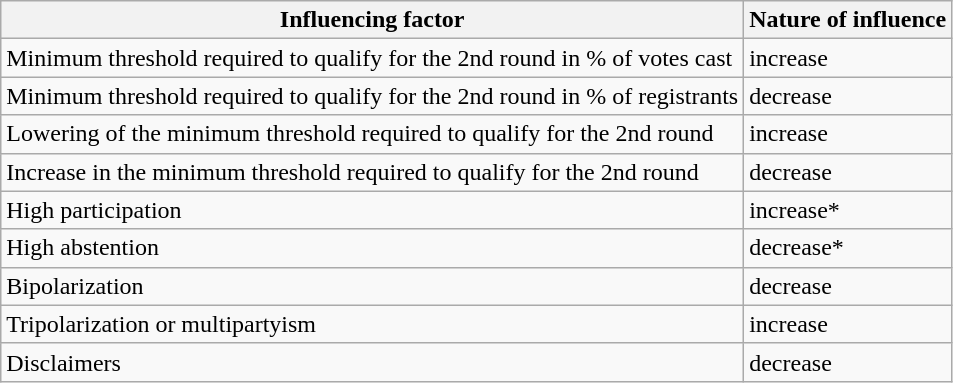<table class="wikitable">
<tr>
<th>Influencing factor</th>
<th>Nature of influence</th>
</tr>
<tr>
<td>Minimum threshold required to qualify for the 2nd round in % of votes cast</td>
<td>increase</td>
</tr>
<tr>
<td>Minimum threshold required to qualify for the 2nd round in % of registrants</td>
<td>decrease</td>
</tr>
<tr>
<td>Lowering of the minimum threshold required to qualify for the 2nd round</td>
<td>increase</td>
</tr>
<tr>
<td>Increase in the minimum threshold required to qualify for the 2nd round</td>
<td>decrease</td>
</tr>
<tr>
<td>High participation</td>
<td>increase*</td>
</tr>
<tr>
<td>High abstention</td>
<td>decrease*</td>
</tr>
<tr>
<td>Bipolarization</td>
<td>decrease</td>
</tr>
<tr>
<td>Tripolarization or multipartyism</td>
<td>increase</td>
</tr>
<tr>
<td>Disclaimers</td>
<td>decrease</td>
</tr>
</table>
